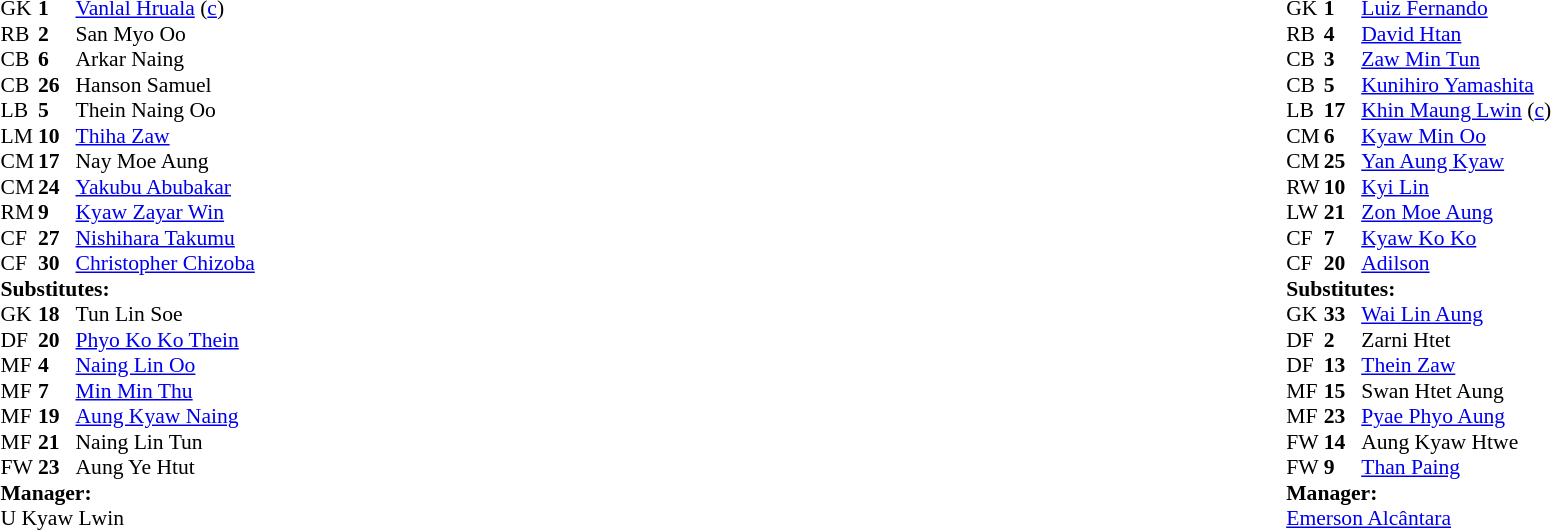<table style="width:100%">
<tr>
<td style="vertical-align:top;width:50%"><br><table style="font-size:90%" cellspacing="0" cellpadding="0">
<tr>
<th width="25"></th>
<th width="25"></th>
</tr>
<tr>
<td>GK</td>
<td><strong>1</strong></td>
<td> <a href='#'>Vanlal Hruala</a> (<a href='#'>c</a>)</td>
</tr>
<tr>
<td>RB</td>
<td><strong>2</strong></td>
<td> San Myo Oo</td>
</tr>
<tr>
<td>CB</td>
<td><strong>6</strong></td>
<td> Arkar Naing</td>
<td></td>
<td></td>
</tr>
<tr>
<td>CB</td>
<td><strong>26</strong></td>
<td> Hanson Samuel</td>
</tr>
<tr>
<td>LB</td>
<td><strong>5</strong></td>
<td> Thein Naing Oo</td>
</tr>
<tr>
<td>LM</td>
<td><strong>10</strong></td>
<td> <a href='#'>Thiha Zaw</a></td>
<td></td>
<td></td>
</tr>
<tr>
<td>CM</td>
<td><strong>17</strong></td>
<td> Nay Moe Aung</td>
<td></td>
<td></td>
</tr>
<tr>
<td>CM</td>
<td><strong>24</strong></td>
<td> <a href='#'>Yakubu Abubakar</a></td>
</tr>
<tr>
<td>RM</td>
<td><strong>9</strong></td>
<td> <a href='#'>Kyaw Zayar Win</a></td>
<td></td>
<td></td>
</tr>
<tr>
<td>CF</td>
<td><strong>27</strong></td>
<td> <a href='#'>Nishihara Takumu</a></td>
</tr>
<tr>
<td>CF</td>
<td><strong>30</strong></td>
<td> <a href='#'>Christopher Chizoba</a></td>
</tr>
<tr>
<td colspan=4><strong>Substitutes:</strong></td>
</tr>
<tr>
<td>GK</td>
<td><strong>18</strong></td>
<td> Tun Lin Soe</td>
</tr>
<tr>
<td>DF</td>
<td><strong>20</strong></td>
<td> <a href='#'>Phyo Ko Ko Thein</a></td>
<td></td>
<td></td>
</tr>
<tr>
<td>MF</td>
<td><strong>4</strong></td>
<td> <a href='#'>Naing Lin Oo</a></td>
</tr>
<tr>
<td>MF</td>
<td><strong>7</strong></td>
<td> <a href='#'>Min Min Thu</a></td>
<td></td>
<td></td>
</tr>
<tr>
<td>MF</td>
<td><strong>19</strong></td>
<td>  <a href='#'>Aung Kyaw Naing</a></td>
<td></td>
<td></td>
</tr>
<tr>
<td>MF</td>
<td><strong>21</strong></td>
<td> Naing Lin Tun</td>
</tr>
<tr>
<td>FW</td>
<td><strong>23</strong></td>
<td> Aung Ye Htut</td>
<td></td>
<td></td>
</tr>
<tr>
<td colspan=4><strong>Manager:</strong></td>
</tr>
<tr>
<td colspan="4"> U Kyaw Lwin</td>
</tr>
</table>
</td>
<td valign="top"></td>
<td valign="top" width="50%"><br><table cellspacing="0" cellpadding="0" style="font-size:90%;margin:auto">
<tr>
<th width="25"></th>
<th width="25"></th>
</tr>
<tr>
<td>GK</td>
<td><strong>1</strong></td>
<td> <a href='#'>Luiz Fernando</a></td>
</tr>
<tr>
<td>RB</td>
<td><strong>4</strong></td>
<td> <a href='#'>David Htan</a></td>
<td></td>
</tr>
<tr>
<td>CB</td>
<td><strong>3</strong></td>
<td> <a href='#'>Zaw Min Tun</a></td>
</tr>
<tr>
<td>CB</td>
<td><strong>5</strong></td>
<td> <a href='#'>Kunihiro Yamashita</a></td>
<td></td>
</tr>
<tr>
<td>LB</td>
<td><strong>17</strong></td>
<td> <a href='#'>Khin Maung Lwin</a> (<a href='#'>c</a>)</td>
</tr>
<tr>
<td>CM</td>
<td><strong>6</strong></td>
<td> <a href='#'>Kyaw Min Oo</a></td>
<td></td>
<td></td>
</tr>
<tr>
<td>CM</td>
<td><strong>25</strong></td>
<td> <a href='#'>Yan Aung Kyaw</a></td>
<td></td>
</tr>
<tr>
<td>RW</td>
<td><strong>10</strong></td>
<td> <a href='#'>Kyi Lin</a></td>
</tr>
<tr>
<td>LW</td>
<td><strong>21</strong></td>
<td> <a href='#'>Zon Moe Aung</a></td>
<td></td>
<td></td>
</tr>
<tr>
<td>CF</td>
<td><strong>7</strong></td>
<td> <a href='#'>Kyaw Ko Ko</a></td>
<td></td>
<td></td>
</tr>
<tr>
<td>CF</td>
<td><strong>20</strong></td>
<td> <a href='#'>Adilson</a></td>
</tr>
<tr>
<td colspan=4><strong>Substitutes:</strong></td>
</tr>
<tr>
<td>GK</td>
<td><strong>33</strong></td>
<td> <a href='#'>Wai Lin Aung</a></td>
</tr>
<tr>
<td>DF</td>
<td><strong>2</strong></td>
<td> Zarni Htet</td>
</tr>
<tr>
<td>DF</td>
<td><strong>13</strong></td>
<td> <a href='#'>Thein Zaw</a></td>
</tr>
<tr>
<td>MF</td>
<td><strong>15</strong></td>
<td> Swan Htet Aung</td>
<td></td>
<td></td>
</tr>
<tr>
<td>MF</td>
<td><strong>23</strong></td>
<td> <a href='#'>Pyae Phyo Aung</a></td>
</tr>
<tr>
<td>FW</td>
<td><strong>14</strong></td>
<td> Aung Kyaw Htwe</td>
<td></td>
<td></td>
</tr>
<tr>
<td>FW</td>
<td><strong>9</strong></td>
<td> <a href='#'>Than Paing</a></td>
<td></td>
<td></td>
</tr>
<tr>
<td colspan=4><strong>Manager:</strong></td>
</tr>
<tr>
<td colspan="4"> <a href='#'>Emerson Alcântara</a></td>
</tr>
</table>
</td>
</tr>
</table>
